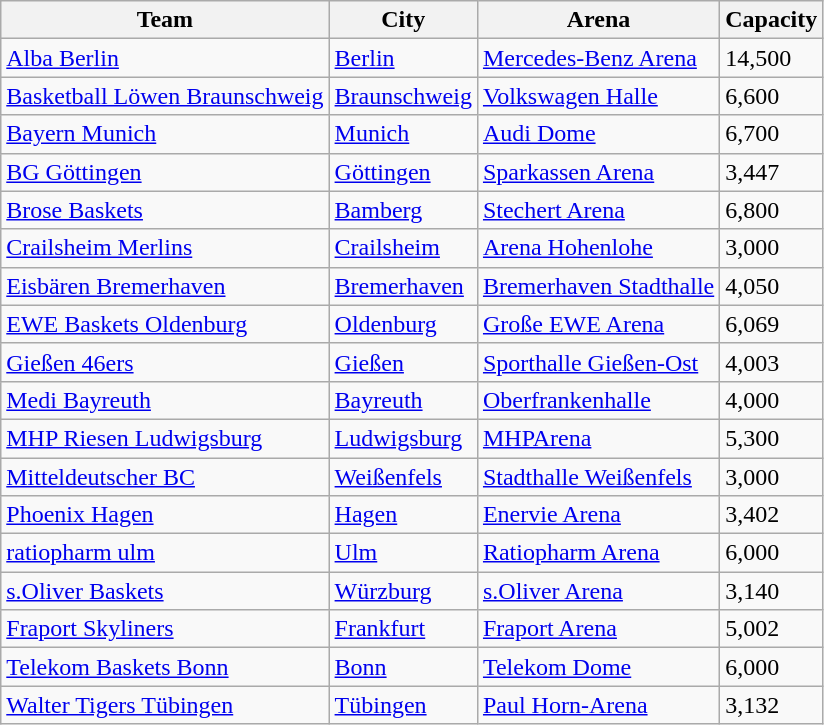<table class="wikitable sortable" style="margin:1em 2em 1em 1em;">
<tr>
<th>Team</th>
<th>City</th>
<th>Arena</th>
<th>Capacity</th>
</tr>
<tr>
<td><a href='#'>Alba Berlin</a></td>
<td><a href='#'>Berlin</a></td>
<td><a href='#'>Mercedes-Benz Arena</a></td>
<td>14,500</td>
</tr>
<tr>
<td><a href='#'>Basketball Löwen Braunschweig</a></td>
<td><a href='#'>Braunschweig</a></td>
<td><a href='#'>Volkswagen Halle</a></td>
<td>6,600</td>
</tr>
<tr>
<td><a href='#'>Bayern Munich</a></td>
<td><a href='#'>Munich</a></td>
<td><a href='#'>Audi Dome</a></td>
<td>6,700</td>
</tr>
<tr>
<td><a href='#'>BG Göttingen</a></td>
<td><a href='#'>Göttingen</a></td>
<td><a href='#'>Sparkassen Arena</a></td>
<td>3,447</td>
</tr>
<tr>
<td><a href='#'>Brose Baskets</a></td>
<td><a href='#'>Bamberg</a></td>
<td><a href='#'>Stechert Arena</a></td>
<td>6,800</td>
</tr>
<tr>
<td><a href='#'>Crailsheim Merlins</a></td>
<td><a href='#'>Crailsheim</a></td>
<td><a href='#'>Arena Hohenlohe</a></td>
<td>3,000</td>
</tr>
<tr>
<td><a href='#'>Eisbären Bremerhaven</a></td>
<td><a href='#'>Bremerhaven</a></td>
<td><a href='#'>Bremerhaven Stadthalle</a></td>
<td>4,050</td>
</tr>
<tr>
<td><a href='#'>EWE Baskets Oldenburg</a></td>
<td><a href='#'>Oldenburg</a></td>
<td><a href='#'>Große EWE Arena</a></td>
<td>6,069</td>
</tr>
<tr>
<td><a href='#'>Gießen 46ers</a></td>
<td><a href='#'>Gießen</a></td>
<td><a href='#'>Sporthalle Gießen-Ost</a></td>
<td>4,003</td>
</tr>
<tr>
<td><a href='#'>Medi Bayreuth</a></td>
<td><a href='#'>Bayreuth</a></td>
<td><a href='#'>Oberfrankenhalle</a></td>
<td>4,000</td>
</tr>
<tr>
<td><a href='#'>MHP Riesen Ludwigsburg</a></td>
<td><a href='#'>Ludwigsburg</a></td>
<td><a href='#'>MHPArena</a></td>
<td>5,300</td>
</tr>
<tr>
<td><a href='#'>Mitteldeutscher BC</a></td>
<td><a href='#'>Weißenfels</a></td>
<td><a href='#'>Stadthalle Weißenfels</a></td>
<td>3,000</td>
</tr>
<tr>
<td><a href='#'>Phoenix Hagen</a></td>
<td><a href='#'>Hagen</a></td>
<td><a href='#'>Enervie Arena</a></td>
<td>3,402</td>
</tr>
<tr>
<td><a href='#'>ratiopharm ulm</a></td>
<td><a href='#'>Ulm</a></td>
<td><a href='#'>Ratiopharm Arena</a></td>
<td>6,000</td>
</tr>
<tr>
<td><a href='#'>s.Oliver Baskets</a></td>
<td><a href='#'>Würzburg</a></td>
<td><a href='#'>s.Oliver Arena</a></td>
<td>3,140</td>
</tr>
<tr>
<td><a href='#'>Fraport Skyliners</a></td>
<td><a href='#'>Frankfurt</a></td>
<td><a href='#'>Fraport Arena</a></td>
<td>5,002</td>
</tr>
<tr>
<td><a href='#'>Telekom Baskets Bonn</a></td>
<td><a href='#'>Bonn</a></td>
<td><a href='#'>Telekom Dome</a></td>
<td>6,000</td>
</tr>
<tr>
<td><a href='#'>Walter Tigers Tübingen</a></td>
<td><a href='#'>Tübingen</a></td>
<td><a href='#'>Paul Horn-Arena</a></td>
<td>3,132</td>
</tr>
</table>
